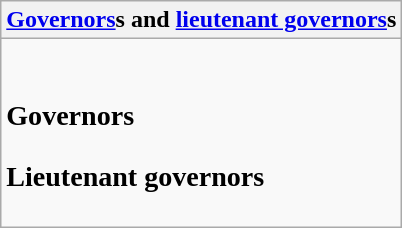<table class="wikitable collapsible collapsed">
<tr>
<th><a href='#'>Governors</a>s and <a href='#'>lieutenant governors</a>s</th>
</tr>
<tr>
<td><br><h3>Governors</h3><h3>Lieutenant governors</h3></td>
</tr>
</table>
